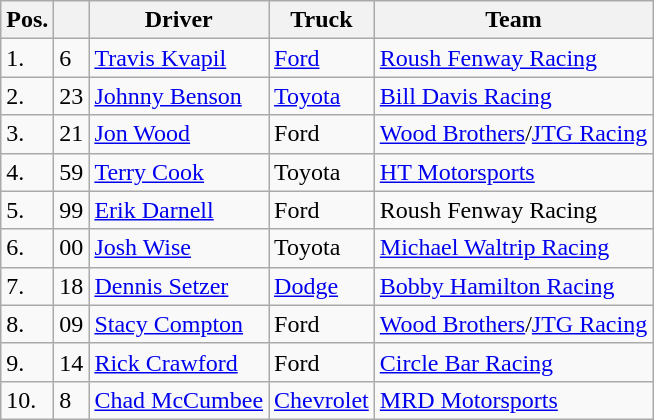<table class="wikitable">
<tr>
<th>Pos.</th>
<th></th>
<th>Driver</th>
<th>Truck</th>
<th>Team</th>
</tr>
<tr>
<td>1.</td>
<td>6</td>
<td><a href='#'>Travis Kvapil</a></td>
<td><a href='#'>Ford</a></td>
<td><a href='#'>Roush Fenway Racing</a></td>
</tr>
<tr>
<td>2.</td>
<td>23</td>
<td><a href='#'>Johnny Benson</a></td>
<td><a href='#'>Toyota</a></td>
<td><a href='#'>Bill Davis Racing</a></td>
</tr>
<tr>
<td>3.</td>
<td>21</td>
<td><a href='#'>Jon Wood</a></td>
<td>Ford</td>
<td><a href='#'>Wood Brothers</a>/<a href='#'>JTG Racing</a></td>
</tr>
<tr>
<td>4.</td>
<td>59</td>
<td><a href='#'>Terry Cook</a></td>
<td>Toyota</td>
<td><a href='#'>HT Motorsports</a></td>
</tr>
<tr>
<td>5.</td>
<td>99</td>
<td><a href='#'>Erik Darnell</a></td>
<td>Ford</td>
<td>Roush Fenway Racing</td>
</tr>
<tr>
<td>6.</td>
<td>00</td>
<td><a href='#'>Josh Wise</a></td>
<td>Toyota</td>
<td><a href='#'>Michael Waltrip Racing</a></td>
</tr>
<tr>
<td>7.</td>
<td>18</td>
<td><a href='#'>Dennis Setzer</a></td>
<td><a href='#'>Dodge</a></td>
<td><a href='#'>Bobby Hamilton Racing</a></td>
</tr>
<tr>
<td>8.</td>
<td>09</td>
<td><a href='#'>Stacy Compton</a></td>
<td>Ford</td>
<td><a href='#'>Wood Brothers</a>/<a href='#'>JTG Racing</a></td>
</tr>
<tr>
<td>9.</td>
<td>14</td>
<td><a href='#'>Rick Crawford</a></td>
<td>Ford</td>
<td><a href='#'>Circle Bar Racing</a></td>
</tr>
<tr>
<td>10.</td>
<td>8</td>
<td><a href='#'>Chad McCumbee</a></td>
<td><a href='#'>Chevrolet</a></td>
<td><a href='#'>MRD Motorsports</a></td>
</tr>
</table>
